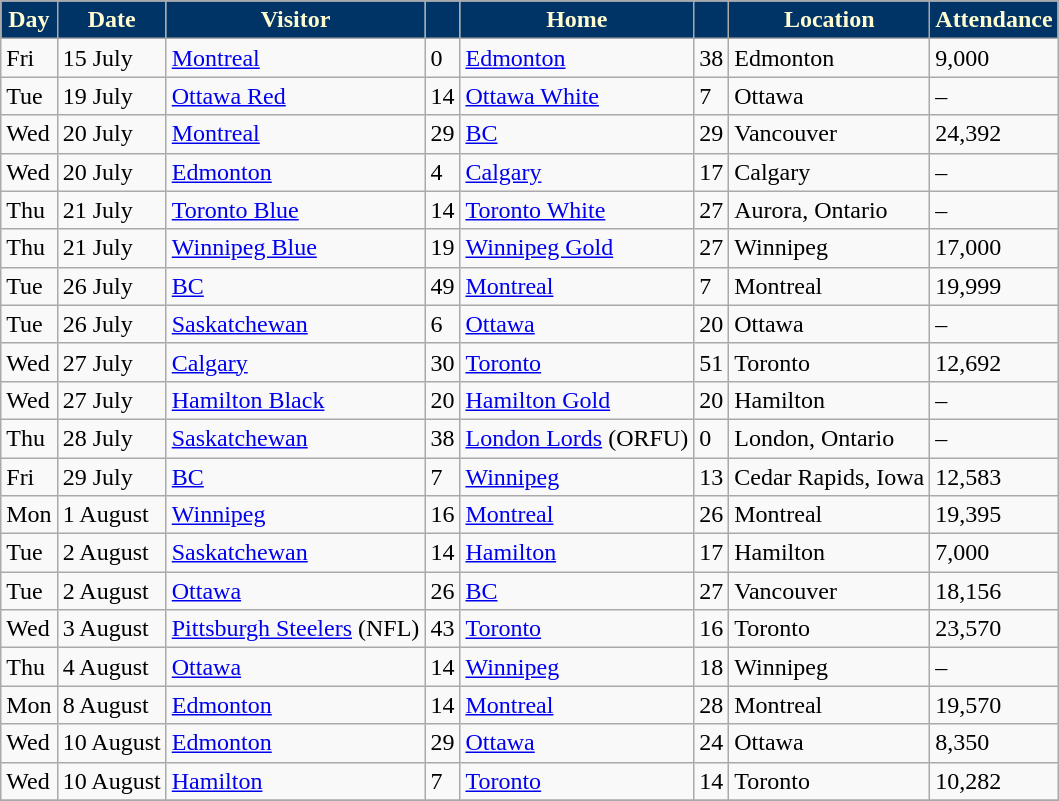<table class="wikitable">
<tr>
<th style=" background:#003366; color:#FFFDD0;">Day</th>
<th style=" background:#003366; color:#FFFDD0;">Date</th>
<th style=" background:#003366; color:#FFFDD0;">Visitor</th>
<th style=" background:#003366; color:#FFFDD0;"></th>
<th style=" background:#003366; color:#FFFDD0;">Home</th>
<th style=" background:#003366; color:#FFFDD0;"></th>
<th style=" background:#003366; color:#FFFDD0;">Location</th>
<th style=" background:#003366; color:#FFFDD0;">Attendance</th>
</tr>
<tr>
<td>Fri</td>
<td>15 July</td>
<td><a href='#'>Montreal</a></td>
<td>0</td>
<td><a href='#'>Edmonton</a></td>
<td>38</td>
<td>Edmonton</td>
<td>9,000</td>
</tr>
<tr>
<td>Tue</td>
<td>19 July</td>
<td><a href='#'>Ottawa Red</a></td>
<td>14</td>
<td><a href='#'>Ottawa White</a></td>
<td>7</td>
<td>Ottawa</td>
<td>–</td>
</tr>
<tr>
<td>Wed</td>
<td>20 July</td>
<td><a href='#'>Montreal</a></td>
<td>29</td>
<td><a href='#'>BC</a></td>
<td>29</td>
<td>Vancouver</td>
<td>24,392</td>
</tr>
<tr>
<td>Wed</td>
<td>20 July</td>
<td><a href='#'>Edmonton</a></td>
<td>4</td>
<td><a href='#'>Calgary</a></td>
<td>17</td>
<td>Calgary</td>
<td>–</td>
</tr>
<tr>
<td>Thu</td>
<td>21 July</td>
<td><a href='#'>Toronto Blue</a></td>
<td>14</td>
<td><a href='#'>Toronto White</a></td>
<td>27</td>
<td>Aurora, Ontario</td>
<td>–</td>
</tr>
<tr>
<td>Thu</td>
<td>21 July</td>
<td><a href='#'>Winnipeg Blue</a></td>
<td>19</td>
<td><a href='#'>Winnipeg Gold</a></td>
<td>27</td>
<td>Winnipeg</td>
<td>17,000</td>
</tr>
<tr>
<td>Tue</td>
<td>26 July</td>
<td><a href='#'>BC</a></td>
<td>49</td>
<td><a href='#'>Montreal</a></td>
<td>7</td>
<td>Montreal</td>
<td>19,999</td>
</tr>
<tr>
<td>Tue</td>
<td>26 July</td>
<td><a href='#'>Saskatchewan</a></td>
<td>6</td>
<td><a href='#'>Ottawa</a></td>
<td>20</td>
<td>Ottawa</td>
<td>–</td>
</tr>
<tr>
<td>Wed</td>
<td>27 July</td>
<td><a href='#'>Calgary</a></td>
<td>30</td>
<td><a href='#'>Toronto</a></td>
<td>51</td>
<td>Toronto</td>
<td>12,692</td>
</tr>
<tr>
<td>Wed</td>
<td>27 July</td>
<td><a href='#'>Hamilton Black</a></td>
<td>20</td>
<td><a href='#'>Hamilton Gold</a></td>
<td>20</td>
<td>Hamilton</td>
<td>–</td>
</tr>
<tr>
<td>Thu</td>
<td>28 July</td>
<td><a href='#'>Saskatchewan</a></td>
<td>38</td>
<td><a href='#'>London Lords</a> (ORFU)</td>
<td>0</td>
<td>London, Ontario</td>
<td>–</td>
</tr>
<tr>
<td>Fri</td>
<td>29 July</td>
<td><a href='#'>BC</a></td>
<td>7</td>
<td><a href='#'>Winnipeg</a></td>
<td>13</td>
<td>Cedar Rapids, Iowa</td>
<td>12,583</td>
</tr>
<tr>
<td>Mon</td>
<td>1 August</td>
<td><a href='#'>Winnipeg</a></td>
<td>16</td>
<td><a href='#'>Montreal</a></td>
<td>26</td>
<td>Montreal</td>
<td>19,395</td>
</tr>
<tr>
<td>Tue</td>
<td>2 August</td>
<td><a href='#'>Saskatchewan</a></td>
<td>14</td>
<td><a href='#'>Hamilton</a></td>
<td>17</td>
<td>Hamilton</td>
<td>7,000</td>
</tr>
<tr>
<td>Tue</td>
<td>2 August</td>
<td><a href='#'>Ottawa</a></td>
<td>26</td>
<td><a href='#'>BC</a></td>
<td>27</td>
<td>Vancouver</td>
<td>18,156</td>
</tr>
<tr>
<td>Wed</td>
<td>3 August</td>
<td><a href='#'>Pittsburgh Steelers</a> (NFL)</td>
<td>43</td>
<td><a href='#'>Toronto</a></td>
<td>16</td>
<td>Toronto</td>
<td>23,570</td>
</tr>
<tr>
<td>Thu</td>
<td>4 August</td>
<td><a href='#'>Ottawa</a></td>
<td>14</td>
<td><a href='#'>Winnipeg</a></td>
<td>18</td>
<td>Winnipeg</td>
<td>–</td>
</tr>
<tr>
<td>Mon</td>
<td>8 August</td>
<td><a href='#'>Edmonton</a></td>
<td>14</td>
<td><a href='#'>Montreal</a></td>
<td>28</td>
<td>Montreal</td>
<td>19,570</td>
</tr>
<tr>
<td>Wed</td>
<td>10 August</td>
<td><a href='#'>Edmonton</a></td>
<td>29</td>
<td><a href='#'>Ottawa</a></td>
<td>24</td>
<td>Ottawa</td>
<td>8,350</td>
</tr>
<tr>
<td>Wed</td>
<td>10 August</td>
<td><a href='#'>Hamilton</a></td>
<td>7</td>
<td><a href='#'>Toronto</a></td>
<td>14</td>
<td>Toronto</td>
<td>10,282</td>
</tr>
<tr>
</tr>
</table>
